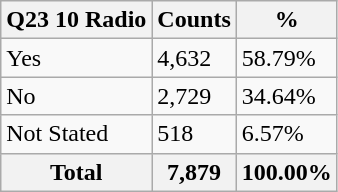<table class="wikitable sortable">
<tr>
<th>Q23 10 Radio</th>
<th>Counts</th>
<th>%</th>
</tr>
<tr>
<td>Yes</td>
<td>4,632</td>
<td>58.79%</td>
</tr>
<tr>
<td>No</td>
<td>2,729</td>
<td>34.64%</td>
</tr>
<tr>
<td>Not Stated</td>
<td>518</td>
<td>6.57%</td>
</tr>
<tr>
<th>Total</th>
<th>7,879</th>
<th>100.00%</th>
</tr>
</table>
